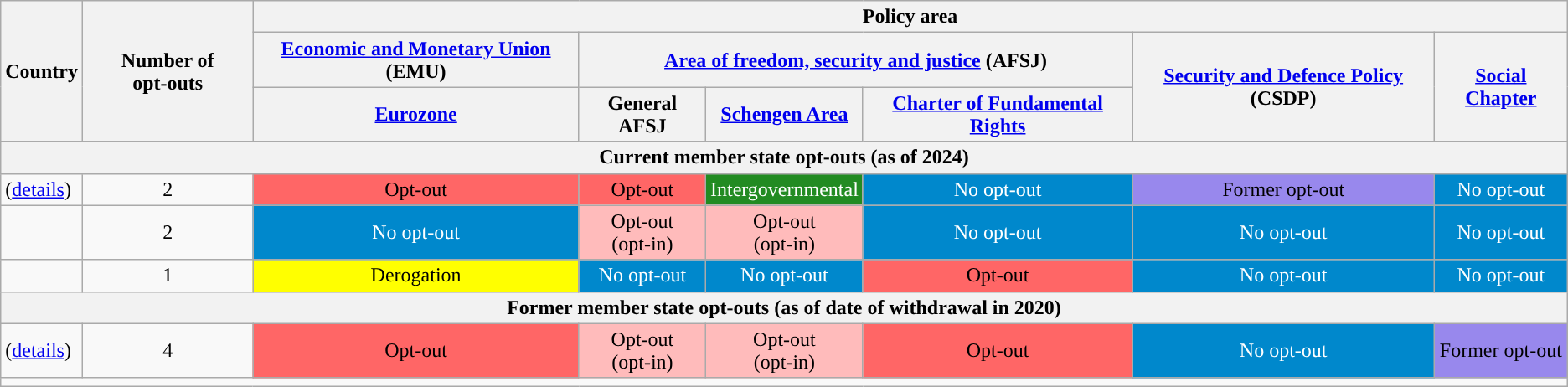<table class="wikitable" style="text-align:center">
<tr>
<th rowspan=3>Country</th>
<th rowspan=3>Number of opt‑outs</th>
<th colspan=6>Policy area</th>
</tr>
<tr>
<th><a href='#'>Economic and Monetary Union</a> (EMU)</th>
<th colspan=3><a href='#'>Area of freedom, security and justice</a> (AFSJ)</th>
<th rowspan=2><a href='#'>Security and Defence Policy</a> (CSDP)</th>
<th rowspan=2><a href='#'>Social Chapter</a></th>
</tr>
<tr>
<th><a href='#'>Eurozone</a></th>
<th>General AFSJ</th>
<th><a href='#'>Schengen Area</a></th>
<th><a href='#'>Charter of Fundamental Rights</a></th>
</tr>
<tr>
<th colspan=8>Current member state opt-outs (as of 2024)</th>
</tr>
<tr>
<td style="text-align:left"> (<a href='#'>details</a>)</td>
<td>2</td>
<td style="background:#FF6666">Opt-out</td>
<td style="background:#FF6666">Opt-out</td>
<td style="background:#228B22; color:white">Intergovernmental</td>
<td style="background:#0088CC; color:white">No opt-out</td>
<td style="background: #9888ED">Former opt-out</td>
<td style="background:#0088CC; color:white">No opt-out</td>
</tr>
<tr>
<td style="text-align: left"></td>
<td>2</td>
<td style="background:#0088CC; color:white">No opt-out</td>
<td style="background:#FFBBBB">Opt-out<br>(opt-in)</td>
<td style="background:#FFBBBB">Opt-out<br>(opt-in)</td>
<td style="background:#0088CC; color:white">No opt-out</td>
<td style="background:#0088CC; color:white">No opt-out</td>
<td style="background:#0088CC; color:white">No opt-out</td>
</tr>
<tr>
<td style="text-align:left"></td>
<td>1</td>
<td style="background:#FFFF00;">Derogation</td>
<td style="background:#0088CC; color:white">No opt-out</td>
<td style="background:#0088CC; color:white">No opt-out</td>
<td style="background:#FF6666">Opt-out</td>
<td style="background:#0088CC; color:white">No opt-out</td>
<td style="background:#0088CC; color:white">No opt-out</td>
</tr>
<tr>
<th colspan=8>Former member state opt-outs (as of date of withdrawal in 2020)</th>
</tr>
<tr>
<td style="text-align: left"> (<a href='#'>details</a>)</td>
<td>4</td>
<td style="background: #FF6666">Opt-out</td>
<td style="background: #FFBBBB">Opt-out<br>(opt-in)</td>
<td style="background: #FFBBBB">Opt-out<br>(opt-in)</td>
<td style="background: #FF6666">Opt-out</td>
<td style="background:#0088CC; color:white">No opt-out</td>
<td style="background: #9888ED">Former opt-out</td>
</tr>
<tr>
<td colspan=8 style="text-align:left; font-size:90%"></td>
</tr>
</table>
